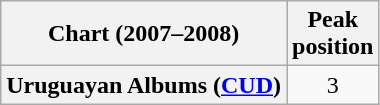<table class="wikitable sortable plainrowheaders" style="text-align:center">
<tr>
<th scope="col">Chart (2007–2008)</th>
<th scope="col">Peak<br>position</th>
</tr>
<tr>
<th scope="row">Uruguayan Albums (<a href='#'>CUD</a>)</th>
<td style="text-align:center;">3</td>
</tr>
</table>
